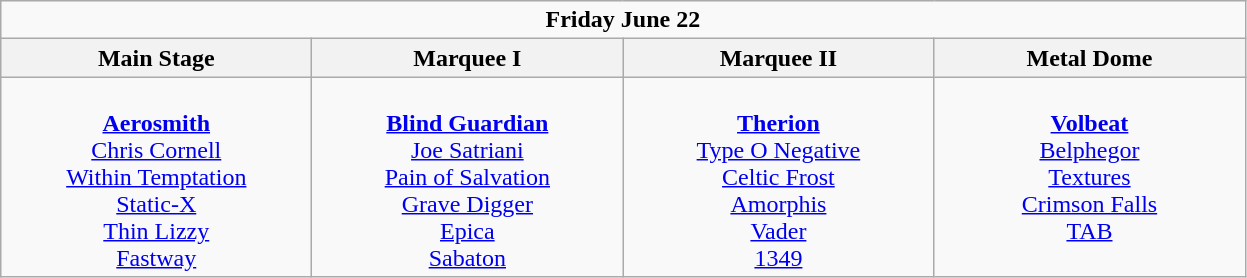<table class="wikitable">
<tr>
<td colspan="4" style="text-align:center;"><strong>Friday June 22</strong></td>
</tr>
<tr>
<th>Main Stage</th>
<th>Marquee I</th>
<th>Marquee II</th>
<th>Metal Dome</th>
</tr>
<tr>
<td style="text-align:center; vertical-align:top; width:200px;"><br><strong><a href='#'>Aerosmith</a></strong>
<br> <a href='#'>Chris Cornell</a>
<br> <a href='#'>Within Temptation</a>
<br> <a href='#'>Static-X</a>
<br> <a href='#'>Thin Lizzy</a>
<br> <a href='#'>Fastway</a></td>
<td style="text-align:center; vertical-align:top; width:200px;"><br><strong><a href='#'>Blind Guardian</a></strong>
<br> <a href='#'>Joe Satriani</a>
<br> <a href='#'>Pain of Salvation</a>
<br> <a href='#'>Grave Digger</a> 
<br> <a href='#'>Epica</a>
<br><a href='#'>Sabaton</a></td>
<td style="text-align:center; vertical-align:top; width:200px;"><br><strong><a href='#'>Therion</a></strong>
<br><a href='#'>Type O Negative</a> 
<br><a href='#'>Celtic Frost</a> 
<br><a href='#'>Amorphis</a>
<br><a href='#'>Vader</a>
<br><a href='#'>1349</a></td>
<td style="text-align:center; vertical-align:top; width:200px;"><br><strong><a href='#'>Volbeat</a></strong>
<br><a href='#'>Belphegor</a>
<br><a href='#'>Textures</a>
<br><a href='#'>Crimson Falls</a>
<br><a href='#'>TAB</a></td>
</tr>
</table>
